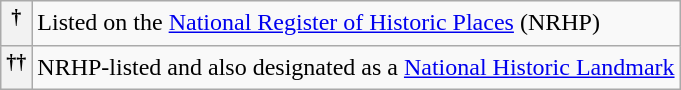<table class="wikitable">
<tr>
<th><sup>†</sup></th>
<td>Listed on the <a href='#'>National Register of Historic Places</a> (NRHP)</td>
</tr>
<tr>
<th><sup>††</sup></th>
<td>NRHP-listed and also designated as a <a href='#'>National Historic Landmark</a></td>
</tr>
</table>
